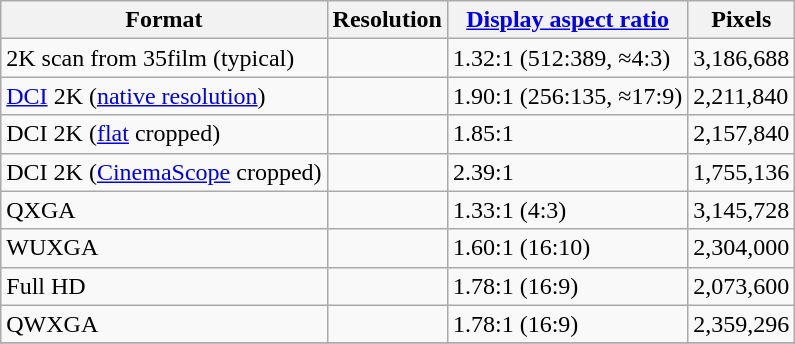<table class="wikitable sortable">
<tr>
<th>Format</th>
<th>Resolution</th>
<th><a href='#'>Display aspect ratio</a></th>
<th>Pixels</th>
</tr>
<tr>
<td>2K scan from 35film (typical)</td>
<td></td>
<td>1.32:1 (512:389, ≈4:3)</td>
<td>3,186,688</td>
</tr>
<tr>
<td><a href='#'>DCI</a> 2K (<a href='#'>native resolution</a>)</td>
<td></td>
<td>1.90:1 (256:135, ≈17:9)</td>
<td>2,211,840</td>
</tr>
<tr>
<td>DCI 2K (<a href='#'>flat</a> cropped)</td>
<td></td>
<td>1.85:1</td>
<td>2,157,840</td>
</tr>
<tr>
<td>DCI 2K (<a href='#'>CinemaScope</a> cropped)</td>
<td></td>
<td>2.39:1</td>
<td>1,755,136</td>
</tr>
<tr>
<td>QXGA</td>
<td></td>
<td>1.33:1 (4:3)</td>
<td>3,145,728</td>
</tr>
<tr>
<td>WUXGA</td>
<td></td>
<td>1.60:1 (16:10)</td>
<td>2,304,000</td>
</tr>
<tr>
<td>Full HD</td>
<td></td>
<td>1.78:1 (16:9)</td>
<td>2,073,600</td>
</tr>
<tr>
<td>QWXGA</td>
<td></td>
<td>1.78:1 (16:9)</td>
<td>2,359,296</td>
</tr>
<tr>
</tr>
</table>
